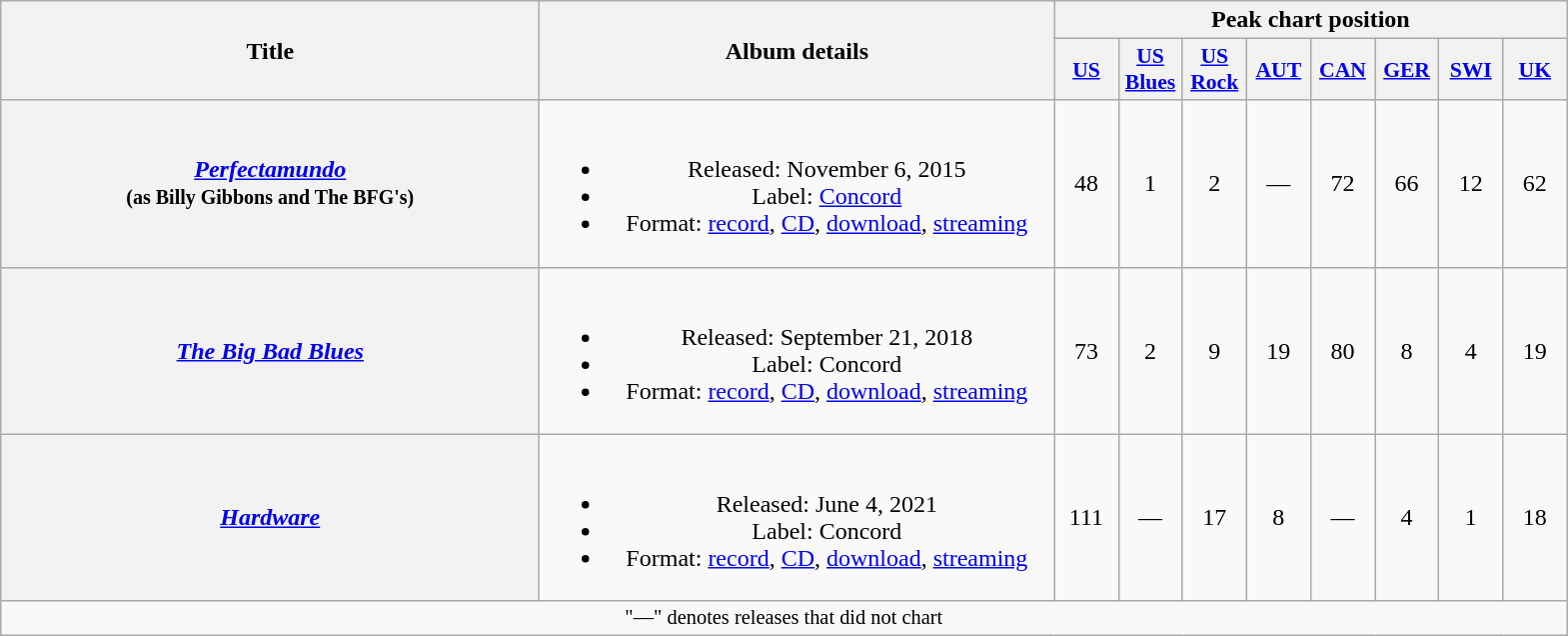<table class="wikitable plainrowheaders" style="text-align:center;">
<tr>
<th scope="col" rowspan="2" style="width:22em;">Title</th>
<th scope="col" rowspan="2" style="width:21em;">Album details</th>
<th scope="col" colspan="8">Peak chart position</th>
</tr>
<tr>
<th scope="col" ! style="width:2.5em;font-size:90%;"><a href='#'>US</a><br></th>
<th scope="col" ! style="width:2.5em;font-size:90%;"><a href='#'>US Blues</a><br></th>
<th scope="col" ! style="width:2.5em;font-size:90%;"><a href='#'>US Rock</a><br></th>
<th scope="col" ! style="width:2.5em;font-size:90%;"><a href='#'>AUT</a><br></th>
<th scope="col" ! style="width:2.5em;font-size:90%;"><a href='#'>CAN</a><br></th>
<th scope="col" ! style="width:2.5em;font-size:90%;"><a href='#'>GER</a><br></th>
<th scope="col" ! style="width:2.5em;font-size:90%;"><a href='#'>SWI</a><br></th>
<th scope="col" ! style="width:2.5em;font-size:90%;"><a href='#'>UK</a><br></th>
</tr>
<tr>
<th scope="row"><em><a href='#'>Perfectamundo</a></em><br><small>(as Billy Gibbons and The BFG's)</small></th>
<td><br><ul><li>Released: November 6, 2015</li><li>Label: <a href='#'>Concord</a></li><li>Format: <a href='#'>record</a>, <a href='#'>CD</a>, <a href='#'>download</a>, <a href='#'>streaming</a></li></ul></td>
<td>48</td>
<td>1</td>
<td>2</td>
<td>—</td>
<td>72</td>
<td>66</td>
<td>12</td>
<td>62</td>
</tr>
<tr>
<th scope="row"><em><a href='#'>The Big Bad Blues</a></em></th>
<td><br><ul><li>Released: September 21, 2018</li><li>Label: Concord</li><li>Format: <a href='#'>record</a>, <a href='#'>CD</a>, <a href='#'>download</a>, <a href='#'>streaming</a></li></ul></td>
<td>73</td>
<td>2</td>
<td>9</td>
<td>19</td>
<td>80</td>
<td>8</td>
<td>4</td>
<td>19</td>
</tr>
<tr>
<th scope="row"><em><a href='#'>Hardware</a></em></th>
<td><br><ul><li>Released: June 4, 2021</li><li>Label: Concord</li><li>Format: <a href='#'>record</a>, <a href='#'>CD</a>, <a href='#'>download</a>, <a href='#'>streaming</a></li></ul></td>
<td>111</td>
<td>—</td>
<td>17</td>
<td>8</td>
<td>—</td>
<td>4</td>
<td>1</td>
<td>18</td>
</tr>
<tr>
<td colspan="18" style="font-size:85%">"—" denotes releases that did not chart</td>
</tr>
</table>
